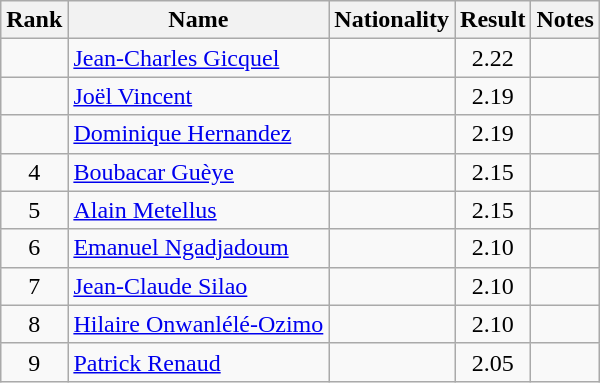<table class="wikitable sortable" style="text-align:center">
<tr>
<th>Rank</th>
<th>Name</th>
<th>Nationality</th>
<th>Result</th>
<th>Notes</th>
</tr>
<tr>
<td></td>
<td align=left><a href='#'>Jean-Charles Gicquel</a></td>
<td align=left></td>
<td>2.22</td>
<td></td>
</tr>
<tr>
<td></td>
<td align=left><a href='#'>Joël Vincent</a></td>
<td align=left></td>
<td>2.19</td>
<td></td>
</tr>
<tr>
<td></td>
<td align=left><a href='#'>Dominique Hernandez</a></td>
<td align=left></td>
<td>2.19</td>
<td></td>
</tr>
<tr>
<td>4</td>
<td align=left><a href='#'>Boubacar Guèye</a></td>
<td align=left></td>
<td>2.15</td>
<td></td>
</tr>
<tr>
<td>5</td>
<td align=left><a href='#'>Alain Metellus</a></td>
<td align=left></td>
<td>2.15</td>
<td></td>
</tr>
<tr>
<td>6</td>
<td align=left><a href='#'>Emanuel Ngadjadoum</a></td>
<td align=left></td>
<td>2.10</td>
<td></td>
</tr>
<tr>
<td>7</td>
<td align=left><a href='#'>Jean-Claude Silao</a></td>
<td align=left></td>
<td>2.10</td>
<td></td>
</tr>
<tr>
<td>8</td>
<td align=left><a href='#'>Hilaire Onwanlélé-Ozimo</a></td>
<td align=left></td>
<td>2.10</td>
<td></td>
</tr>
<tr>
<td>9</td>
<td align=left><a href='#'>Patrick Renaud</a></td>
<td align=left></td>
<td>2.05</td>
<td></td>
</tr>
</table>
